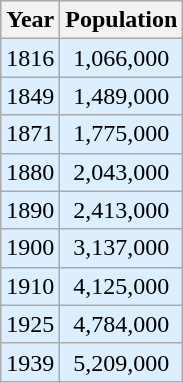<table class="wikitable floatright">
<tr style="background:#DDEEFF">
<th>Year</th>
<th>Population</th>
</tr>
<tr style="background:#DDEEFF">
<td>1816</td>
<td align="center">1,066,000</td>
</tr>
<tr style="background:#DDEEFF">
<td>1849</td>
<td align="center">1,489,000</td>
</tr>
<tr style="background:#DDEEFF">
<td>1871</td>
<td align="center">1,775,000</td>
</tr>
<tr style="background:#DDEEFF">
<td>1880</td>
<td align="center">2,043,000</td>
</tr>
<tr style="background:#DDEEFF">
<td>1890</td>
<td align="center">2,413,000</td>
</tr>
<tr style="background:#DDEEFF">
<td>1900</td>
<td align="center">3,137,000</td>
</tr>
<tr style="background:#DDEEFF">
<td>1910</td>
<td align="center">4,125,000</td>
</tr>
<tr style="background:#DDEEFF">
<td>1925</td>
<td align="center">4,784,000</td>
</tr>
<tr style="background:#DDEEFF">
<td>1939</td>
<td align="center">5,209,000</td>
</tr>
</table>
